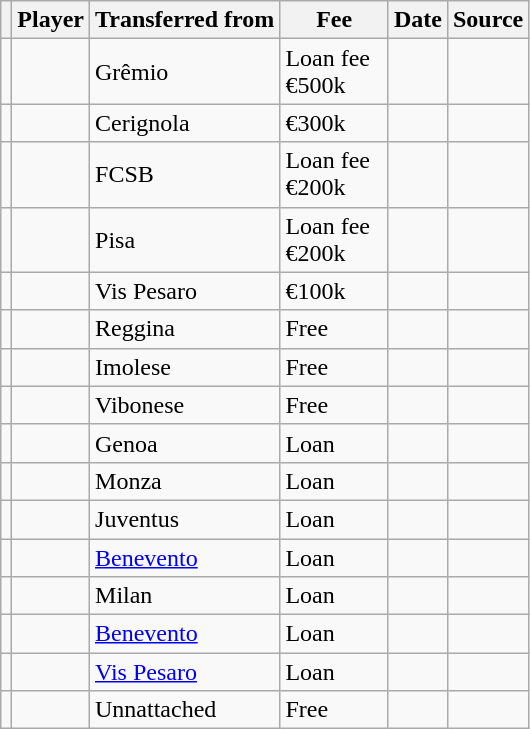<table class="wikitable plainrowheaders sortable">
<tr>
<th></th>
<th scope="col">Player</th>
<th>Transferred from</th>
<th style="width: 65px;">Fee</th>
<th scope="col">Date</th>
<th scope="col">Source</th>
</tr>
<tr>
<td align="center"></td>
<td></td>
<td> Grêmio</td>
<td>Loan fee €500k</td>
<td></td>
<td></td>
</tr>
<tr>
<td align="center"></td>
<td></td>
<td> Cerignola</td>
<td>€300k</td>
<td></td>
<td></td>
</tr>
<tr>
<td align="center"></td>
<td></td>
<td> FCSB</td>
<td>Loan fee €200k</td>
<td></td>
<td></td>
</tr>
<tr>
<td align="center"></td>
<td></td>
<td> Pisa</td>
<td>Loan fee €200k</td>
<td></td>
<td></td>
</tr>
<tr>
<td align="center"></td>
<td></td>
<td> Vis Pesaro</td>
<td>€100k</td>
<td></td>
<td></td>
</tr>
<tr>
<td align="center"></td>
<td></td>
<td> Reggina</td>
<td>Free</td>
<td></td>
<td></td>
</tr>
<tr>
<td align="center"></td>
<td></td>
<td> Imolese</td>
<td>Free</td>
<td></td>
<td></td>
</tr>
<tr>
<td align="center"></td>
<td></td>
<td> Vibonese</td>
<td>Free</td>
<td></td>
<td></td>
</tr>
<tr>
<td align="center"></td>
<td></td>
<td> Genoa</td>
<td>Loan</td>
<td></td>
<td></td>
</tr>
<tr>
<td align="center"></td>
<td></td>
<td> Monza</td>
<td>Loan</td>
<td></td>
<td></td>
</tr>
<tr>
<td align="center"></td>
<td></td>
<td> Juventus</td>
<td>Loan</td>
<td></td>
<td></td>
</tr>
<tr>
<td align="center"></td>
<td></td>
<td> <a href='#'>Benevento</a></td>
<td>Loan</td>
<td></td>
<td></td>
</tr>
<tr>
<td align="center"></td>
<td></td>
<td> Milan</td>
<td>Loan</td>
<td></td>
<td></td>
</tr>
<tr>
<td align="center"></td>
<td></td>
<td> <a href='#'>Benevento</a></td>
<td>Loan</td>
<td></td>
<td></td>
</tr>
<tr>
<td align="center"></td>
<td></td>
<td> <a href='#'>Vis Pesaro</a></td>
<td>Loan</td>
<td></td>
<td></td>
</tr>
<tr>
<td align="center"></td>
<td></td>
<td>Unnattached</td>
<td>Free</td>
<td></td>
<td></td>
</tr>
</table>
